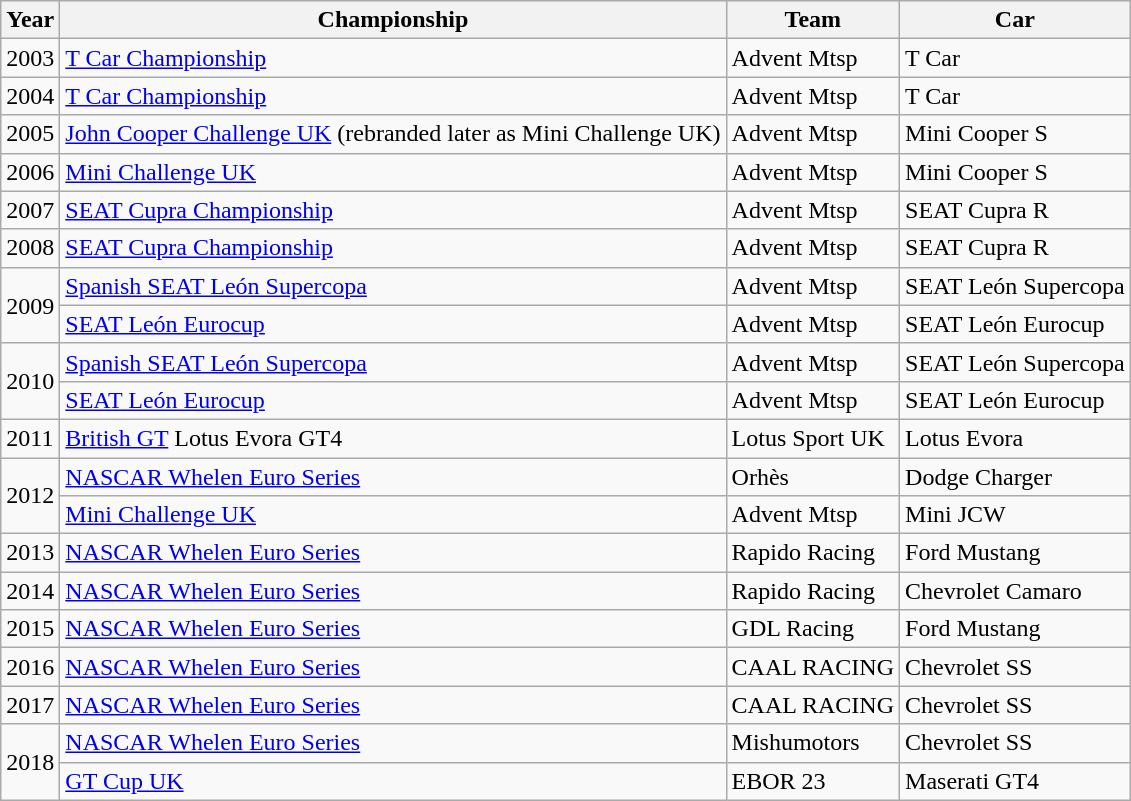<table class="wikitable">
<tr>
<th>Year</th>
<th>Championship</th>
<th>Team</th>
<th>Car</th>
</tr>
<tr>
<td>2003</td>
<td><a href='#'>T Car Championship</a></td>
<td>Advent Mtsp</td>
<td>T Car</td>
</tr>
<tr>
<td>2004</td>
<td><a href='#'>T Car Championship</a></td>
<td>Advent Mtsp</td>
<td>T Car</td>
</tr>
<tr>
<td>2005</td>
<td><a href='#'>John Cooper Challenge UK</a> (rebranded later as Mini Challenge UK)</td>
<td>Advent Mtsp</td>
<td>Mini Cooper S</td>
</tr>
<tr>
<td>2006</td>
<td><a href='#'>Mini Challenge UK</a></td>
<td>Advent Mtsp</td>
<td>Mini Cooper S</td>
</tr>
<tr>
<td>2007</td>
<td><a href='#'>SEAT Cupra Championship</a></td>
<td>Advent Mtsp</td>
<td>SEAT Cupra R</td>
</tr>
<tr>
<td>2008</td>
<td><a href='#'>SEAT Cupra Championship</a></td>
<td>Advent Mtsp</td>
<td>SEAT Cupra R</td>
</tr>
<tr>
<td rowspan=2>2009</td>
<td><a href='#'>Spanish SEAT León Supercopa</a></td>
<td>Advent Mtsp</td>
<td>SEAT León Supercopa</td>
</tr>
<tr>
<td><a href='#'>SEAT León Eurocup</a></td>
<td>Advent Mtsp</td>
<td>SEAT León Eurocup</td>
</tr>
<tr>
<td rowspan=2>2010</td>
<td><a href='#'>Spanish SEAT León Supercopa</a></td>
<td>Advent Mtsp</td>
<td>SEAT León Supercopa</td>
</tr>
<tr>
<td><a href='#'>SEAT León Eurocup</a></td>
<td>Advent Mtsp</td>
<td>SEAT León Eurocup</td>
</tr>
<tr>
<td>2011</td>
<td><a href='#'>British GT</a> Lotus Evora GT4</td>
<td>Lotus Sport UK</td>
<td>Lotus Evora</td>
</tr>
<tr>
<td rowspan=2>2012</td>
<td><a href='#'>NASCAR Whelen Euro Series</a></td>
<td>Orhès</td>
<td>Dodge Charger</td>
</tr>
<tr>
<td><a href='#'>Mini Challenge UK</a></td>
<td>Advent Mtsp</td>
<td>Mini JCW</td>
</tr>
<tr>
<td>2013</td>
<td><a href='#'>NASCAR Whelen Euro Series</a></td>
<td>Rapido Racing</td>
<td>Ford Mustang</td>
</tr>
<tr>
<td>2014</td>
<td><a href='#'>NASCAR Whelen Euro Series</a></td>
<td>Rapido Racing</td>
<td>Chevrolet Camaro</td>
</tr>
<tr>
<td>2015</td>
<td><a href='#'>NASCAR Whelen Euro Series</a></td>
<td>GDL Racing</td>
<td>Ford Mustang</td>
</tr>
<tr>
<td>2016</td>
<td><a href='#'>NASCAR Whelen Euro Series</a></td>
<td>CAAL RACING</td>
<td>Chevrolet SS</td>
</tr>
<tr>
<td>2017</td>
<td><a href='#'>NASCAR Whelen Euro Series</a></td>
<td>CAAL RACING</td>
<td>Chevrolet SS</td>
</tr>
<tr>
<td rowspan=2>2018</td>
<td><a href='#'>NASCAR Whelen Euro Series</a></td>
<td>Mishumotors</td>
<td>Chevrolet SS</td>
</tr>
<tr>
<td><a href='#'>GT Cup UK</a></td>
<td>EBOR 23</td>
<td>Maserati GT4</td>
</tr>
</table>
